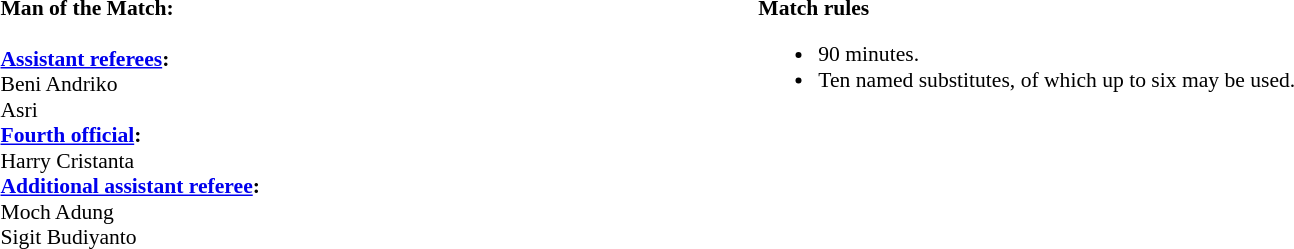<table width=100% style="font-size:90%">
<tr>
<td><br><strong>Man of the Match:</strong>
<br><br><strong><a href='#'>Assistant referees</a>:</strong>
<br>Beni Andriko
<br>Asri
<br><strong><a href='#'>Fourth official</a>:</strong>
<br>Harry Cristanta
<br><strong><a href='#'>Additional assistant referee</a>:</strong>
<br>Moch Adung
<br>Sigit Budiyanto</td>
<td style="width:60%; vertical-align:top;"><br><strong>Match rules</strong><ul><li>90 minutes.</li><li>Ten named substitutes, of which up to six may be used.</li></ul></td>
</tr>
</table>
